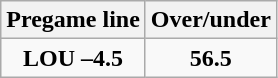<table class="wikitable">
<tr align="center">
<th style=>Pregame line</th>
<th style=>Over/under</th>
</tr>
<tr align="center">
<td><strong>LOU –4.5</strong></td>
<td><strong>56.5</strong></td>
</tr>
</table>
